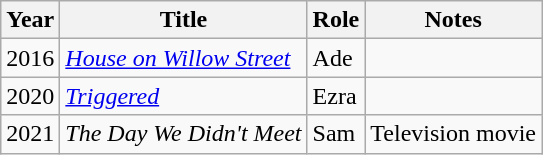<table class="wikitable">
<tr>
<th>Year</th>
<th>Title</th>
<th>Role</th>
<th>Notes</th>
</tr>
<tr>
<td>2016</td>
<td><em><a href='#'>House on Willow Street</a></em></td>
<td>Ade</td>
<td></td>
</tr>
<tr>
<td>2020</td>
<td><em><a href='#'>Triggered</a></em></td>
<td>Ezra</td>
<td></td>
</tr>
<tr>
<td>2021</td>
<td><em>The Day We Didn't Meet</em></td>
<td>Sam</td>
<td>Television movie</td>
</tr>
</table>
